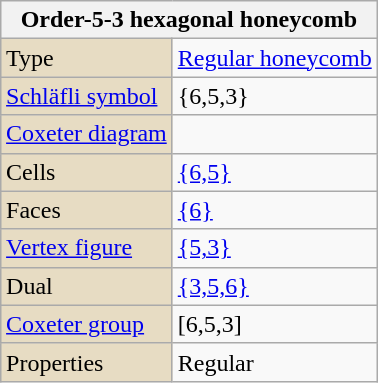<table class="wikitable" align="right" style="margin-left:10px">
<tr>
<th bgcolor=#e7dcc3 colspan=2>Order-5-3 hexagonal honeycomb</th>
</tr>
<tr>
<td bgcolor=#e7dcc3>Type</td>
<td><a href='#'>Regular honeycomb</a></td>
</tr>
<tr>
<td bgcolor=#e7dcc3><a href='#'>Schläfli symbol</a></td>
<td>{6,5,3}</td>
</tr>
<tr>
<td bgcolor=#e7dcc3><a href='#'>Coxeter diagram</a></td>
<td></td>
</tr>
<tr>
<td bgcolor=#e7dcc3>Cells</td>
<td><a href='#'>{6,5}</a> </td>
</tr>
<tr>
<td bgcolor=#e7dcc3>Faces</td>
<td><a href='#'>{6}</a></td>
</tr>
<tr>
<td bgcolor=#e7dcc3><a href='#'>Vertex figure</a></td>
<td><a href='#'>{5,3}</a></td>
</tr>
<tr>
<td bgcolor=#e7dcc3>Dual</td>
<td><a href='#'>{3,5,6}</a></td>
</tr>
<tr>
<td bgcolor=#e7dcc3><a href='#'>Coxeter group</a></td>
<td>[6,5,3]</td>
</tr>
<tr>
<td bgcolor=#e7dcc3>Properties</td>
<td>Regular</td>
</tr>
</table>
